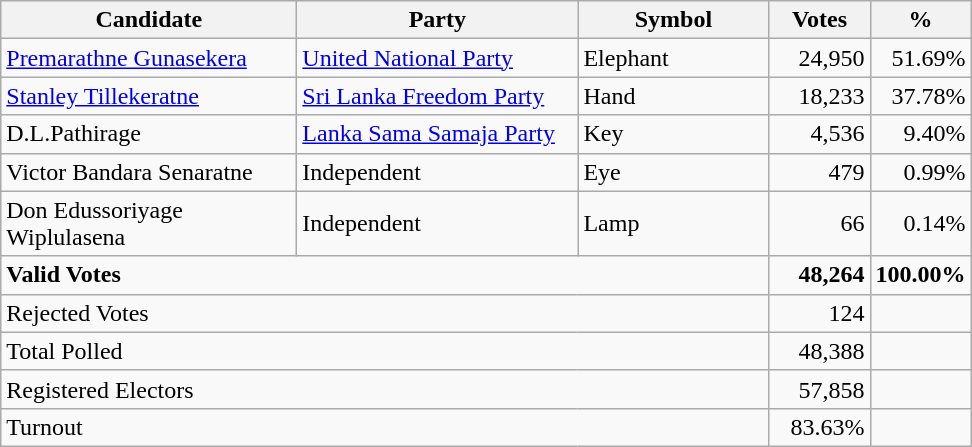<table class="wikitable" border="1" style="text-align:right;">
<tr>
<th align=left width="190">Candidate</th>
<th align=left width="180">Party</th>
<th align=left width="120">Symbol</th>
<th align=left width="60">Votes</th>
<th align=left width="60">%</th>
</tr>
<tr>
<td align=left><a href='#'>Premarathne Gunasekera</a></td>
<td align=left><a href='#'>United National Party</a></td>
<td align=left>Elephant</td>
<td>24,950</td>
<td>51.69%</td>
</tr>
<tr>
<td align=left><a href='#'>Stanley Tillekeratne</a></td>
<td align=left><a href='#'>Sri Lanka Freedom Party</a></td>
<td align=left>Hand</td>
<td>18,233</td>
<td>37.78%</td>
</tr>
<tr>
<td align=left>D.L.Pathirage</td>
<td align=left><a href='#'>Lanka Sama Samaja Party</a></td>
<td align=left>Key</td>
<td>4,536</td>
<td>9.40%</td>
</tr>
<tr>
<td align=left>Victor Bandara Senaratne</td>
<td align=left>Independent</td>
<td align=left>Eye</td>
<td>479</td>
<td>0.99%</td>
</tr>
<tr>
<td align=left>Don Edussoriyage Wiplulasena</td>
<td align=left>Independent</td>
<td align=left>Lamp</td>
<td>66</td>
<td>0.14%</td>
</tr>
<tr>
<td align=left colspan=3><strong>Valid Votes</strong></td>
<td><strong>48,264</strong></td>
<td><strong>100.00%</strong></td>
</tr>
<tr>
<td align=left colspan=3>Rejected Votes</td>
<td>124</td>
<td></td>
</tr>
<tr>
<td align=left colspan=3>Total Polled</td>
<td>48,388</td>
<td></td>
</tr>
<tr>
<td align=left colspan=3>Registered Electors</td>
<td>57,858</td>
<td></td>
</tr>
<tr>
<td align=left colspan=3>Turnout</td>
<td>83.63%</td>
</tr>
</table>
